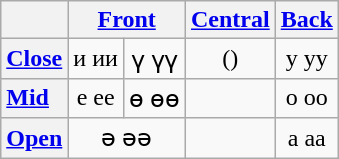<table class="wikitable" style=text-align:center>
<tr>
<th></th>
<th colspan="2"><a href='#'>Front</a></th>
<th colspan="1"><a href='#'>Central</a></th>
<th><a href='#'>Back</a></th>
</tr>
<tr>
<th style="text-align: left;"><a href='#'>Close</a></th>
<td>  и ии</td>
<td>  ү үү</td>
<td>()</td>
<td>  у уу</td>
</tr>
<tr>
<th style="text-align: left;"><a href='#'>Mid</a></th>
<td>  е ее</td>
<td>  ө өө</td>
<td></td>
<td>  о оо</td>
</tr>
<tr>
<th style="text-align: left;"><a href='#'>Open</a></th>
<td colspan="2">  ә әә</td>
<td></td>
<td>  а аа</td>
</tr>
</table>
